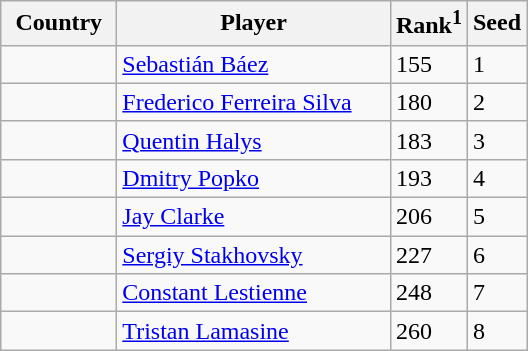<table class="sortable wikitable">
<tr>
<th width="70">Country</th>
<th width="175">Player</th>
<th>Rank<sup>1</sup></th>
<th>Seed</th>
</tr>
<tr>
<td></td>
<td><a href='#'>Sebastián Báez</a></td>
<td>155</td>
<td>1</td>
</tr>
<tr>
<td></td>
<td><a href='#'>Frederico Ferreira Silva</a></td>
<td>180</td>
<td>2</td>
</tr>
<tr>
<td></td>
<td><a href='#'>Quentin Halys</a></td>
<td>183</td>
<td>3</td>
</tr>
<tr>
<td></td>
<td><a href='#'>Dmitry Popko</a></td>
<td>193</td>
<td>4</td>
</tr>
<tr>
<td></td>
<td><a href='#'>Jay Clarke</a></td>
<td>206</td>
<td>5</td>
</tr>
<tr>
<td></td>
<td><a href='#'>Sergiy Stakhovsky</a></td>
<td>227</td>
<td>6</td>
</tr>
<tr>
<td></td>
<td><a href='#'>Constant Lestienne</a></td>
<td>248</td>
<td>7</td>
</tr>
<tr>
<td></td>
<td><a href='#'>Tristan Lamasine</a></td>
<td>260</td>
<td>8</td>
</tr>
</table>
